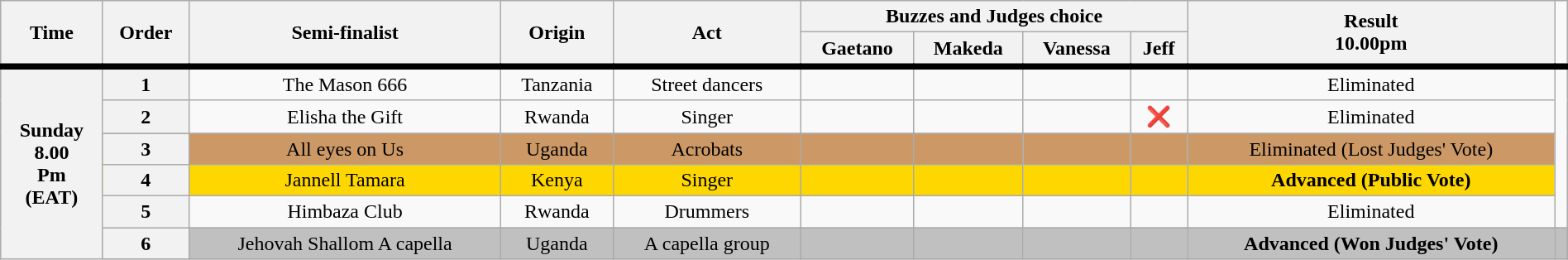<table class="wikitable" style="text-align:center; width:100%;"|>
<tr>
<th rowspan="2">Time</th>
<th rowspan="2"><strong>Order</strong></th>
<th rowspan="2">Semi-finalist</th>
<th rowspan="2">Origin</th>
<th rowspan="2">Act</th>
<th colspan="4">Buzzes and Judges choice</th>
<th rowspan="2">Result<br>10.00pm</th>
</tr>
<tr>
<th>Gaetano</th>
<th>Makeda</th>
<th>Vanessa</th>
<th scope="col" !>Jeff</th>
</tr>
<tr style="border-top:5px solid black">
<th rowspan="6">Sunday<br>8.00<br>Pm<br>(EAT)</th>
<th>1</th>
<td>The Mason 666</td>
<td>Tanzania</td>
<td>Street dancers</td>
<td></td>
<td></td>
<td></td>
<td></td>
<td>Eliminated</td>
</tr>
<tr>
<th>2</th>
<td>Elisha the Gift</td>
<td>Rwanda</td>
<td>Singer</td>
<td></td>
<td></td>
<td></td>
<td>❌</td>
<td>Eliminated</td>
</tr>
<tr style="background:#c96">
<th>3</th>
<td>All eyes on Us</td>
<td>Uganda</td>
<td>Acrobats</td>
<td></td>
<td></td>
<td></td>
<td></td>
<td>Eliminated (Lost Judges' Vote)</td>
</tr>
<tr style="background:gold">
<th>4</th>
<td>Jannell Tamara</td>
<td>Kenya</td>
<td>Singer</td>
<td></td>
<td></td>
<td></td>
<td></td>
<td><strong>Advanced (Public Vote)</strong></td>
</tr>
<tr>
<th>5</th>
<td>Himbaza Club</td>
<td>Rwanda</td>
<td>Drummers</td>
<td></td>
<td></td>
<td></td>
<td></td>
<td>Eliminated</td>
</tr>
<tr style="background:silver">
<th>6</th>
<td>Jehovah Shallom A capella</td>
<td>Uganda</td>
<td>A capella group</td>
<td></td>
<td></td>
<td></td>
<td></td>
<td><strong>Advanced (Won Judges' Vote)</strong></td>
<td></td>
</tr>
</table>
